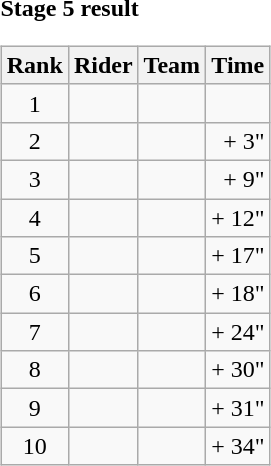<table>
<tr>
<td><strong>Stage 5 result</strong><br><table class="wikitable">
<tr>
<th scope="col">Rank</th>
<th scope="col">Rider</th>
<th scope="col">Team</th>
<th scope="col">Time</th>
</tr>
<tr>
<td style="text-align:center;">1</td>
<td></td>
<td></td>
<td style="text-align:right;"></td>
</tr>
<tr>
<td style="text-align:center;">2</td>
<td></td>
<td></td>
<td style="text-align:right;">+ 3"</td>
</tr>
<tr>
<td style="text-align:center;">3</td>
<td></td>
<td></td>
<td style="text-align:right;">+ 9"</td>
</tr>
<tr>
<td style="text-align:center;">4</td>
<td></td>
<td></td>
<td style="text-align:right;">+ 12"</td>
</tr>
<tr>
<td style="text-align:center;">5</td>
<td></td>
<td></td>
<td style="text-align:right;">+ 17"</td>
</tr>
<tr>
<td style="text-align:center;">6</td>
<td></td>
<td></td>
<td style="text-align:right;">+ 18"</td>
</tr>
<tr>
<td style="text-align:center;">7</td>
<td></td>
<td></td>
<td style="text-align:right;">+ 24"</td>
</tr>
<tr>
<td style="text-align:center;">8</td>
<td></td>
<td></td>
<td style="text-align:right;">+ 30"</td>
</tr>
<tr>
<td style="text-align:center;">9</td>
<td></td>
<td></td>
<td style="text-align:right;">+ 31"</td>
</tr>
<tr>
<td style="text-align:center;">10</td>
<td></td>
<td></td>
<td style="text-align:right;">+ 34"</td>
</tr>
</table>
</td>
</tr>
</table>
